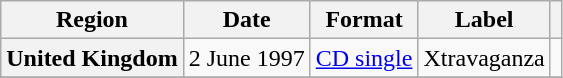<table class="wikitable plainrowheaders">
<tr>
<th>Region</th>
<th>Date</th>
<th>Format</th>
<th>Label</th>
<th></th>
</tr>
<tr>
<th scope="row">United Kingdom</th>
<td>2 June 1997</td>
<td><a href='#'>CD single</a></td>
<td>Xtravaganza</td>
<td></td>
</tr>
<tr>
</tr>
</table>
